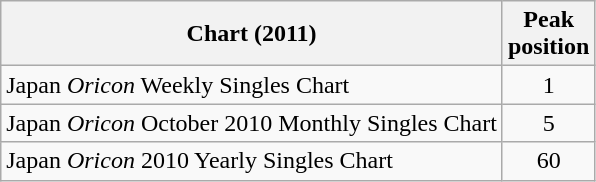<table class="wikitable sortable">
<tr>
<th>Chart (2011)</th>
<th>Peak<br>position</th>
</tr>
<tr>
<td>Japan <em>Oricon</em> Weekly Singles Chart</td>
<td align="center">1</td>
</tr>
<tr>
<td>Japan <em>Oricon</em> October 2010 Monthly Singles Chart</td>
<td align="center">5</td>
</tr>
<tr>
<td>Japan <em>Oricon</em> 2010 Yearly Singles Chart</td>
<td align="center">60</td>
</tr>
</table>
